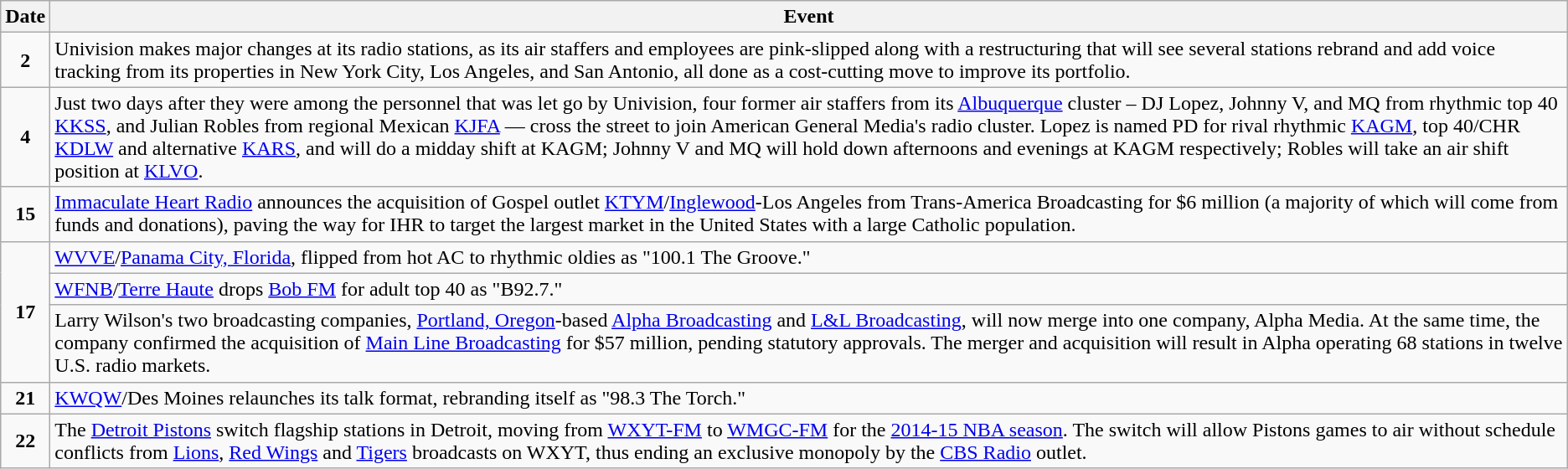<table class="wikitable">
<tr>
<th>Date</th>
<th>Event</th>
</tr>
<tr>
<td style="text-align:center;"><strong>2</strong></td>
<td>Univision makes major changes at its radio stations, as its air staffers and employees are pink-slipped along with a restructuring that will see several stations rebrand and add voice tracking from its properties in New York City, Los Angeles, and San Antonio, all done as a cost-cutting move to improve its portfolio.</td>
</tr>
<tr>
<td style="text-align:center;"><strong>4</strong></td>
<td>Just two days after they were among the personnel that was let go by Univision, four former air staffers from its <a href='#'>Albuquerque</a> cluster – DJ Lopez, Johnny V, and MQ from rhythmic top 40 <a href='#'>KKSS</a>, and Julian Robles from regional Mexican <a href='#'>KJFA</a> — cross the street to join American General Media's radio cluster. Lopez is named PD for rival rhythmic <a href='#'>KAGM</a>, top 40/CHR <a href='#'>KDLW</a> and alternative <a href='#'>KARS</a>, and will do a midday shift at KAGM; Johnny V and MQ will hold down afternoons and evenings at KAGM respectively; Robles will take an air shift position at <a href='#'>KLVO</a>.</td>
</tr>
<tr>
<td style="text-align:center;"><strong>15</strong></td>
<td><a href='#'>Immaculate Heart Radio</a> announces the acquisition of Gospel outlet <a href='#'>KTYM</a>/<a href='#'>Inglewood</a>-Los Angeles from Trans-America Broadcasting for $6 million (a majority of which will come from funds and donations), paving the way for IHR to target the largest market in the United States with a large Catholic population.</td>
</tr>
<tr>
<td style="text-align:center;" rowspan=3><strong>17</strong></td>
<td><a href='#'>WVVE</a>/<a href='#'>Panama City, Florida</a>, flipped from hot AC to rhythmic oldies as "100.1 The Groove."</td>
</tr>
<tr>
<td><a href='#'>WFNB</a>/<a href='#'>Terre Haute</a> drops <a href='#'>Bob FM</a> for adult top 40 as "B92.7."</td>
</tr>
<tr>
<td>Larry Wilson's two broadcasting companies, <a href='#'>Portland, Oregon</a>-based <a href='#'>Alpha Broadcasting</a> and <a href='#'>L&L Broadcasting</a>, will now merge into one company, Alpha Media. At the same time, the company confirmed the acquisition of <a href='#'>Main Line Broadcasting</a> for $57 million, pending statutory approvals. The merger and acquisition will result in Alpha operating 68 stations in twelve U.S. radio markets.</td>
</tr>
<tr>
<td style="text-align:center;"><strong>21</strong></td>
<td><a href='#'>KWQW</a>/Des Moines relaunches its talk format, rebranding itself as "98.3 The Torch."</td>
</tr>
<tr>
<td style="text-align:center;"><strong>22</strong></td>
<td>The <a href='#'>Detroit Pistons</a> switch flagship stations in Detroit, moving from <a href='#'>WXYT-FM</a> to <a href='#'>WMGC-FM</a> for the <a href='#'>2014-15 NBA season</a>. The switch will allow Pistons games to air without schedule conflicts from <a href='#'>Lions</a>, <a href='#'>Red Wings</a> and <a href='#'>Tigers</a> broadcasts on WXYT, thus ending an exclusive monopoly by the <a href='#'>CBS Radio</a> outlet.</td>
</tr>
</table>
